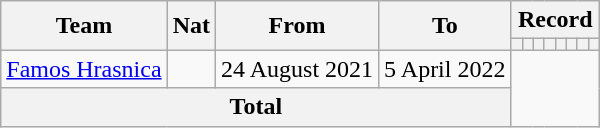<table class="wikitable" style="text-align:center">
<tr>
<th rowspan="2">Team</th>
<th rowspan="2">Nat</th>
<th rowspan="2">From</th>
<th rowspan="2">To</th>
<th colspan="8">Record</th>
</tr>
<tr>
<th></th>
<th></th>
<th></th>
<th></th>
<th></th>
<th></th>
<th></th>
<th></th>
</tr>
<tr>
<td><a href='#'>Famos Hrasnica</a></td>
<td></td>
<td align=left>24 August 2021</td>
<td align=left>5 April 2022<br></td>
</tr>
<tr>
<th colspan=4>Total<br></th>
</tr>
</table>
